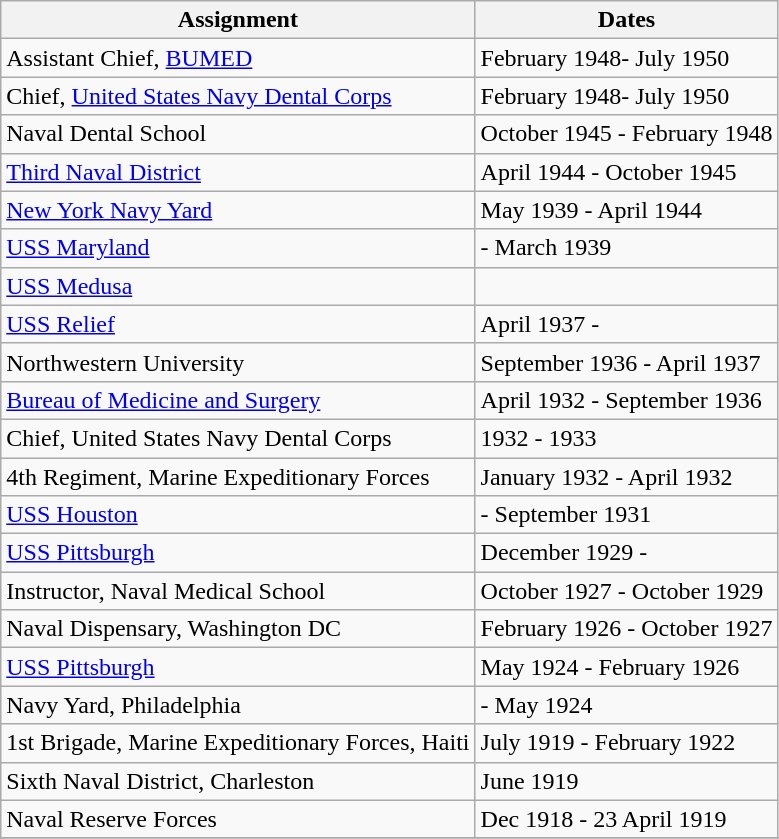<table class="wikitable floatright mw-collapsible nowrap mw-collapsed">
<tr>
<th>Assignment</th>
<th>Dates</th>
</tr>
<tr>
<td>Assistant Chief, <a href='#'>BUMED</a></td>
<td>February 1948- July 1950</td>
</tr>
<tr>
<td>Chief, <a href='#'>United States Navy Dental Corps</a></td>
<td>February 1948- July 1950</td>
</tr>
<tr>
<td>Naval Dental School</td>
<td>October 1945 - February 1948</td>
</tr>
<tr>
<td><a href='#'>Third Naval District</a></td>
<td>April 1944 - October 1945</td>
</tr>
<tr>
<td><a href='#'>New York Navy Yard</a></td>
<td>May 1939 - April 1944</td>
</tr>
<tr>
<td><a href='#'>USS Maryland</a></td>
<td>- March 1939</td>
</tr>
<tr>
<td><a href='#'>USS Medusa</a></td>
<td></td>
</tr>
<tr>
<td><a href='#'>USS Relief</a></td>
<td>April 1937 -</td>
</tr>
<tr>
<td>Northwestern University</td>
<td>September 1936 - April 1937</td>
</tr>
<tr>
<td><a href='#'>Bureau of Medicine and Surgery</a></td>
<td>April 1932 - September 1936</td>
</tr>
<tr>
<td>Chief, United States Navy Dental Corps</td>
<td>1932 - 1933</td>
</tr>
<tr>
<td>4th Regiment, Marine Expeditionary Forces</td>
<td>January 1932 - April 1932</td>
</tr>
<tr>
<td><a href='#'>USS Houston</a></td>
<td>- September 1931</td>
</tr>
<tr>
<td><a href='#'>USS Pittsburgh</a></td>
<td>December 1929 -</td>
</tr>
<tr>
<td>Instructor, Naval Medical School</td>
<td>October 1927 - October 1929</td>
</tr>
<tr>
<td>Naval Dispensary, Washington DC</td>
<td>February 1926 - October 1927</td>
</tr>
<tr>
<td><a href='#'>USS Pittsburgh</a></td>
<td>May 1924 - February 1926</td>
</tr>
<tr>
<td>Navy Yard, Philadelphia</td>
<td>- May 1924</td>
</tr>
<tr>
<td>1st Brigade, Marine Expeditionary Forces, Haiti</td>
<td>July 1919 - February 1922</td>
</tr>
<tr>
<td>Sixth Naval District, Charleston</td>
<td>June 1919</td>
</tr>
<tr>
<td>Naval Reserve Forces</td>
<td>Dec 1918 - 23 April 1919</td>
</tr>
<tr>
</tr>
</table>
